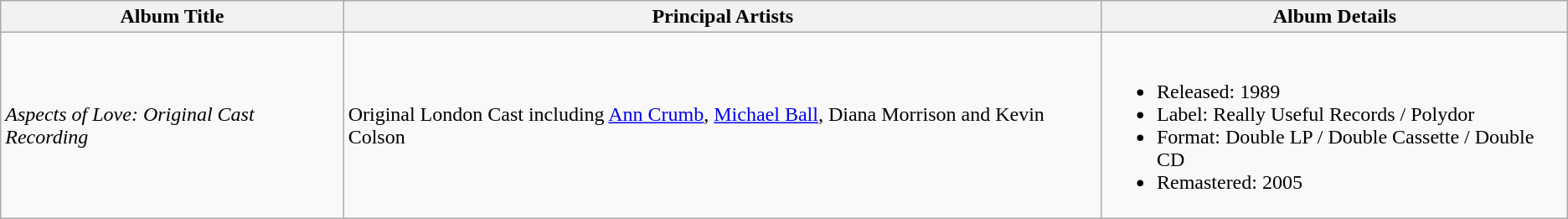<table class="wikitable">
<tr>
<th>Album Title</th>
<th>Principal Artists</th>
<th>Album Details</th>
</tr>
<tr>
<td><em>Aspects of Love: Original Cast Recording</em></td>
<td>Original London Cast including <a href='#'>Ann Crumb</a>, <a href='#'>Michael Ball</a>, Diana Morrison and Kevin Colson</td>
<td><br><ul><li>Released: 1989</li><li>Label: Really Useful Records / Polydor</li><li>Format: Double LP / Double Cassette / Double CD</li><li>Remastered: 2005</li></ul></td>
</tr>
</table>
